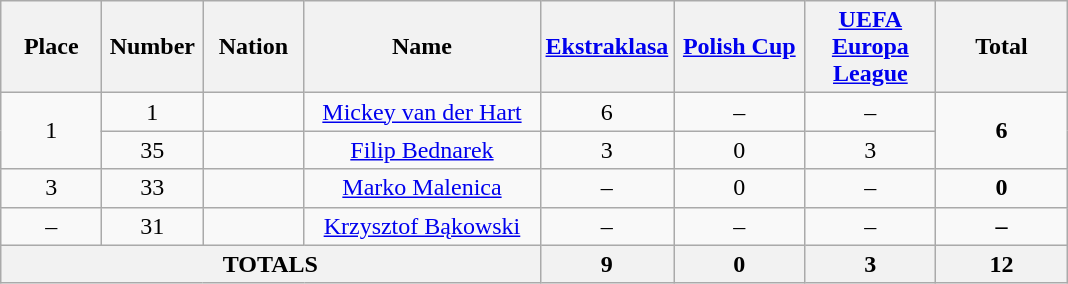<table class="wikitable" style="font-size: 100%; text-align: center;">
<tr>
<th width=60>Place</th>
<th width=60>Number</th>
<th width=60>Nation</th>
<th width=150>Name</th>
<th width=80><a href='#'>Ekstraklasa</a></th>
<th width=80><a href='#'>Polish Cup</a></th>
<th width=80><a href='#'>UEFA Europa League</a></th>
<th width=80>Total</th>
</tr>
<tr>
<td rowspan="2">1</td>
<td>1</td>
<td></td>
<td><a href='#'>Mickey van der Hart</a></td>
<td>6</td>
<td>–</td>
<td>–</td>
<td rowspan="2"><strong>6</strong></td>
</tr>
<tr>
<td>35</td>
<td></td>
<td><a href='#'>Filip Bednarek</a></td>
<td>3</td>
<td>0</td>
<td>3</td>
</tr>
<tr>
<td rowspan="1">3</td>
<td>33</td>
<td></td>
<td><a href='#'>Marko Malenica</a></td>
<td>–</td>
<td>0</td>
<td>–</td>
<td rowspan="1"><strong>0</strong></td>
</tr>
<tr>
<td rowspan="1">–</td>
<td>31</td>
<td></td>
<td><a href='#'>Krzysztof Bąkowski</a></td>
<td>–</td>
<td>–</td>
<td>–</td>
<td rowspan="1"><strong>–</strong></td>
</tr>
<tr>
<th colspan="4">TOTALS</th>
<th>9</th>
<th>0</th>
<th>3</th>
<th>12</th>
</tr>
</table>
